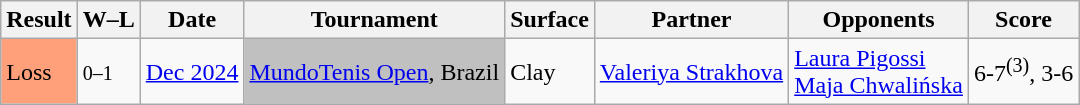<table class="wikitable">
<tr>
<th>Result</th>
<th class="unsortable">W–L</th>
<th>Date</th>
<th>Tournament</th>
<th>Surface</th>
<th>Partner</th>
<th>Opponents</th>
<th class="unsortable">Score</th>
</tr>
<tr>
<td style="background:#ffa07a;">Loss</td>
<td><small>0–1</small></td>
<td><a href='#'>Dec 2024</a></td>
<td bgcolor=silver><a href='#'>MundoTenis Open</a>, Brazil</td>
<td>Clay</td>
<td> <a href='#'>Valeriya Strakhova</a></td>
<td> <a href='#'>Laura Pigossi</a> <br>  <a href='#'>Maja Chwalińska</a></td>
<td>6-7<sup>(3)</sup>, 3-6</td>
</tr>
</table>
